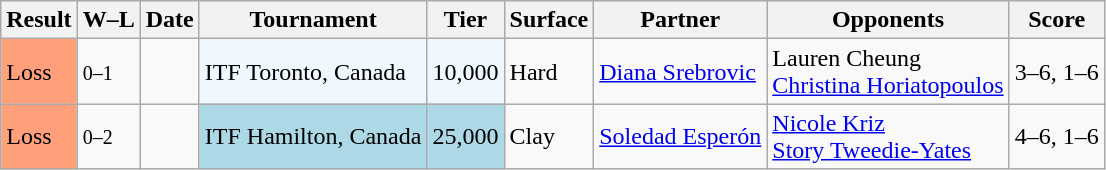<table class="sortable wikitable">
<tr>
<th>Result</th>
<th class="unsortable">W–L</th>
<th>Date</th>
<th>Tournament</th>
<th>Tier</th>
<th>Surface</th>
<th>Partner</th>
<th>Opponents</th>
<th class="unsortable">Score</th>
</tr>
<tr>
<td style="background:#ffa07a;">Loss</td>
<td><small>0–1</small></td>
<td></td>
<td style="background:#f0f8ff;">ITF Toronto, Canada</td>
<td style="background:#f0f8ff;">10,000</td>
<td>Hard</td>
<td> <a href='#'>Diana Srebrovic</a></td>
<td> Lauren Cheung <br>  <a href='#'>Christina Horiatopoulos</a></td>
<td>3–6, 1–6</td>
</tr>
<tr>
<td style="background:#ffa07a;">Loss</td>
<td><small>0–2</small></td>
<td></td>
<td style="background:lightblue;">ITF Hamilton, Canada</td>
<td style="background:lightblue;">25,000</td>
<td>Clay</td>
<td> <a href='#'>Soledad Esperón</a></td>
<td> <a href='#'>Nicole Kriz</a> <br>  <a href='#'>Story Tweedie-Yates</a></td>
<td>4–6, 1–6</td>
</tr>
</table>
